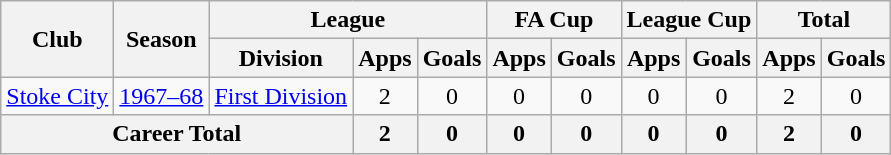<table class="wikitable" style="text-align: center;">
<tr>
<th rowspan="2">Club</th>
<th rowspan="2">Season</th>
<th colspan="3">League</th>
<th colspan="2">FA Cup</th>
<th colspan="2">League Cup</th>
<th colspan="2">Total</th>
</tr>
<tr>
<th>Division</th>
<th>Apps</th>
<th>Goals</th>
<th>Apps</th>
<th>Goals</th>
<th>Apps</th>
<th>Goals</th>
<th>Apps</th>
<th>Goals</th>
</tr>
<tr>
<td><a href='#'>Stoke City</a></td>
<td><a href='#'>1967–68</a></td>
<td><a href='#'>First Division</a></td>
<td>2</td>
<td>0</td>
<td>0</td>
<td>0</td>
<td>0</td>
<td>0</td>
<td>2</td>
<td>0</td>
</tr>
<tr>
<th colspan="3">Career Total</th>
<th>2</th>
<th>0</th>
<th>0</th>
<th>0</th>
<th>0</th>
<th>0</th>
<th>2</th>
<th>0</th>
</tr>
</table>
